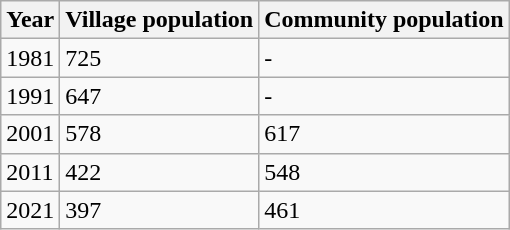<table class="wikitable">
<tr>
<th>Year</th>
<th>Village population</th>
<th>Community population</th>
</tr>
<tr>
<td>1981</td>
<td>725</td>
<td>-</td>
</tr>
<tr>
<td>1991</td>
<td>647</td>
<td>-</td>
</tr>
<tr>
<td>2001</td>
<td>578</td>
<td>617</td>
</tr>
<tr>
<td>2011</td>
<td>422</td>
<td>548</td>
</tr>
<tr>
<td>2021</td>
<td>397</td>
<td>461</td>
</tr>
</table>
